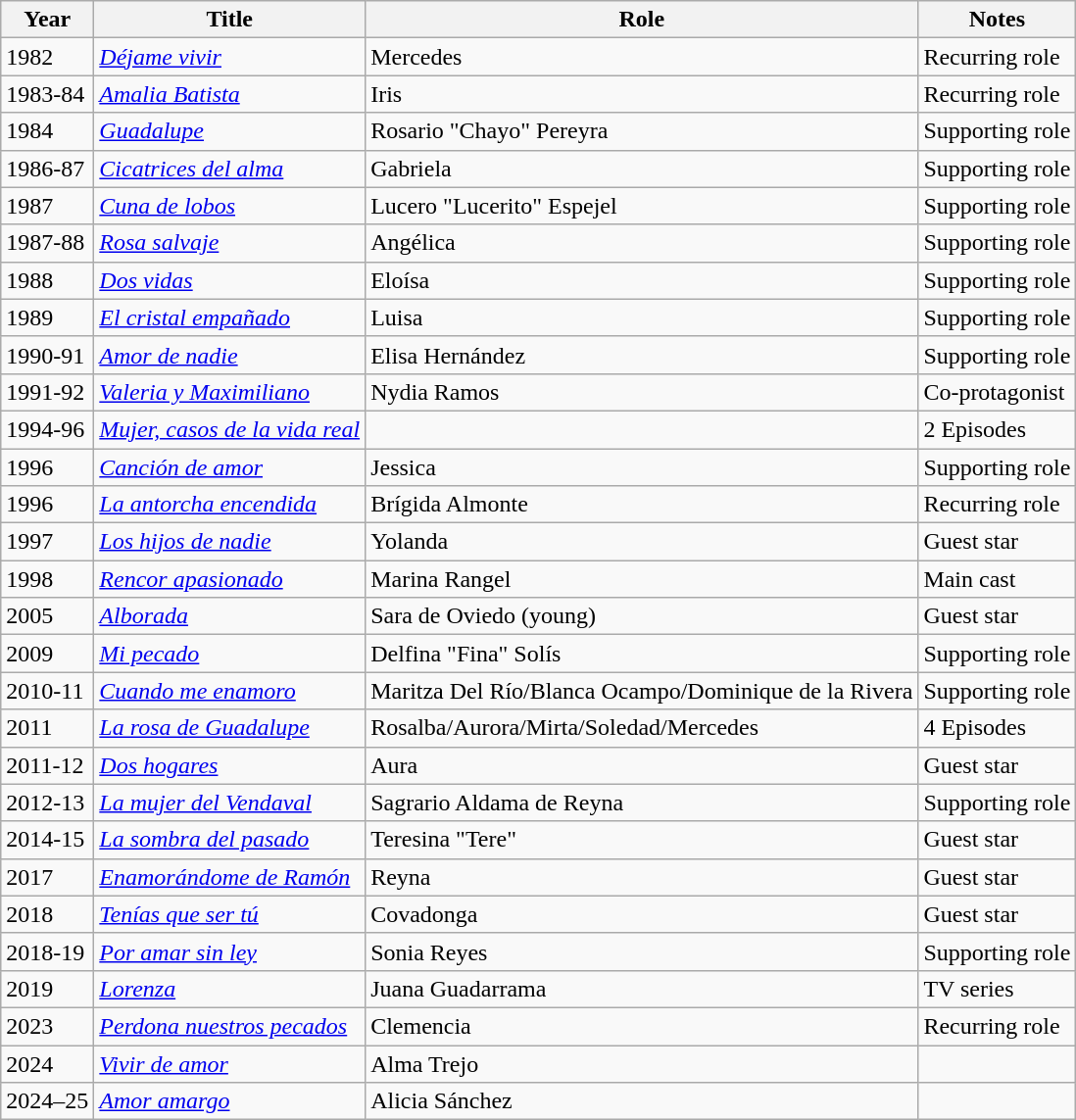<table class="wikitable">
<tr>
<th>Year</th>
<th>Title</th>
<th>Role</th>
<th>Notes</th>
</tr>
<tr>
<td>1982</td>
<td><em><a href='#'>Déjame vivir</a></em></td>
<td>Mercedes</td>
<td>Recurring role</td>
</tr>
<tr>
<td>1983-84</td>
<td><em><a href='#'>Amalia Batista</a></em></td>
<td>Iris</td>
<td>Recurring role</td>
</tr>
<tr>
<td>1984</td>
<td><em><a href='#'>Guadalupe</a></em></td>
<td>Rosario "Chayo" Pereyra</td>
<td>Supporting role</td>
</tr>
<tr>
<td>1986-87</td>
<td><em><a href='#'>Cicatrices del alma</a></em></td>
<td>Gabriela</td>
<td>Supporting role</td>
</tr>
<tr>
<td>1987</td>
<td><em><a href='#'>Cuna de lobos</a></em></td>
<td>Lucero "Lucerito" Espejel</td>
<td>Supporting role</td>
</tr>
<tr>
<td>1987-88</td>
<td><em><a href='#'>Rosa salvaje</a></em></td>
<td>Angélica</td>
<td>Supporting role</td>
</tr>
<tr>
<td>1988</td>
<td><em><a href='#'>Dos vidas</a></em></td>
<td>Eloísa</td>
<td>Supporting role</td>
</tr>
<tr>
<td>1989</td>
<td><em><a href='#'>El cristal empañado</a></em></td>
<td>Luisa</td>
<td>Supporting role</td>
</tr>
<tr>
<td>1990-91</td>
<td><em><a href='#'>Amor de nadie</a></em></td>
<td>Elisa Hernández</td>
<td>Supporting role</td>
</tr>
<tr>
<td>1991-92</td>
<td><em><a href='#'>Valeria y Maximiliano</a></em></td>
<td>Nydia Ramos</td>
<td>Co-protagonist</td>
</tr>
<tr>
<td>1994-96</td>
<td><em><a href='#'>Mujer, casos de la vida real</a></em></td>
<td></td>
<td>2 Episodes</td>
</tr>
<tr>
<td>1996</td>
<td><em><a href='#'>Canción de amor</a></em></td>
<td>Jessica</td>
<td>Supporting role</td>
</tr>
<tr>
<td>1996</td>
<td><em><a href='#'>La antorcha encendida</a></em></td>
<td>Brígida Almonte</td>
<td>Recurring role</td>
</tr>
<tr>
<td>1997</td>
<td><em><a href='#'>Los hijos de nadie</a></em></td>
<td>Yolanda</td>
<td>Guest star</td>
</tr>
<tr>
<td>1998</td>
<td><em><a href='#'>Rencor apasionado</a></em></td>
<td>Marina Rangel</td>
<td>Main cast</td>
</tr>
<tr>
<td>2005</td>
<td><em><a href='#'>Alborada</a></em></td>
<td>Sara de Oviedo (young)</td>
<td>Guest star</td>
</tr>
<tr>
<td>2009</td>
<td><em><a href='#'>Mi pecado</a></em></td>
<td>Delfina "Fina" Solís</td>
<td>Supporting role</td>
</tr>
<tr>
<td>2010-11</td>
<td><em><a href='#'>Cuando me enamoro</a></em></td>
<td>Maritza Del Río/Blanca Ocampo/Dominique de la Rivera</td>
<td>Supporting role</td>
</tr>
<tr>
<td>2011</td>
<td><em><a href='#'>La rosa de Guadalupe</a></em></td>
<td>Rosalba/Aurora/Mirta/Soledad/Mercedes</td>
<td>4 Episodes</td>
</tr>
<tr>
<td>2011-12</td>
<td><em><a href='#'>Dos hogares</a></em></td>
<td>Aura</td>
<td>Guest star</td>
</tr>
<tr>
<td>2012-13</td>
<td><em><a href='#'>La mujer del Vendaval</a></em></td>
<td>Sagrario Aldama de Reyna</td>
<td>Supporting role</td>
</tr>
<tr>
<td>2014-15</td>
<td><em><a href='#'>La sombra del pasado</a></em></td>
<td>Teresina "Tere"</td>
<td>Guest star</td>
</tr>
<tr>
<td>2017</td>
<td><em><a href='#'>Enamorándome de Ramón</a></em></td>
<td>Reyna</td>
<td>Guest star</td>
</tr>
<tr>
<td>2018</td>
<td><em><a href='#'>Tenías que ser tú</a></em></td>
<td>Covadonga</td>
<td>Guest star</td>
</tr>
<tr>
<td>2018-19</td>
<td><em><a href='#'>Por amar sin ley</a></em></td>
<td>Sonia Reyes</td>
<td>Supporting role</td>
</tr>
<tr>
<td>2019</td>
<td><em><a href='#'>Lorenza</a></em></td>
<td>Juana Guadarrama</td>
<td>TV series</td>
</tr>
<tr>
<td>2023</td>
<td><em><a href='#'>Perdona nuestros pecados</a></em></td>
<td>Clemencia</td>
<td>Recurring role</td>
</tr>
<tr>
<td>2024</td>
<td><em><a href='#'>Vivir de amor</a></em></td>
<td>Alma Trejo</td>
<td></td>
</tr>
<tr>
<td>2024–25</td>
<td><em><a href='#'>Amor amargo</a></em></td>
<td>Alicia Sánchez</td>
<td></td>
</tr>
</table>
